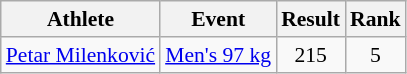<table class="wikitable" style="font-size:90%;">
<tr>
<th>Athlete</th>
<th>Event</th>
<th>Result</th>
<th>Rank</th>
</tr>
<tr align=center>
<td align=left><a href='#'>Petar Milenković</a></td>
<td style="text-align:left;"><a href='#'>Men's 97 kg</a></td>
<td>215</td>
<td>5</td>
</tr>
</table>
